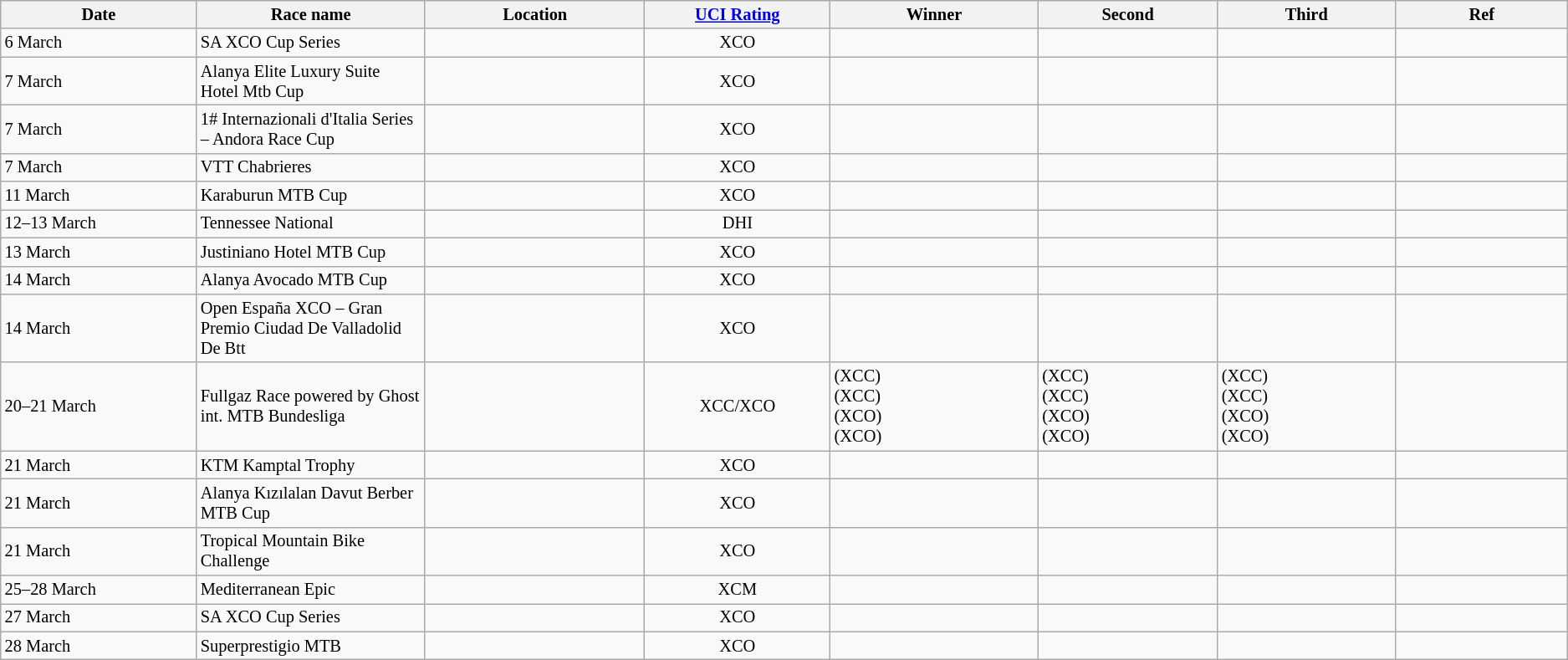<table class="wikitable sortable" style="font-size:85%;">
<tr>
<th style="width:190px;">Date</th>
<th style="width:210px;">Race name</th>
<th style="width:210px;">Location</th>
<th style="width:170px;"><a href='#'>UCI Rating</a></th>
<th width=200px>Winner</th>
<th style="width:170px;">Second</th>
<th style="width:170px;">Third</th>
<th style="width:170px;">Ref</th>
</tr>
<tr>
<td>6 March</td>
<td>SA XCO Cup Series</td>
<td></td>
<td align=center>XCO</td>
<td><br></td>
<td><br></td>
<td><br></td>
<td align=center></td>
</tr>
<tr>
<td>7 March</td>
<td>Alanya Elite Luxury Suite Hotel Mtb Cup</td>
<td></td>
<td align=center>XCO</td>
<td><br></td>
<td><br></td>
<td><br></td>
<td align=center></td>
</tr>
<tr>
<td>7 March</td>
<td>1# Internazionali d'Italia Series – Andora Race Cup</td>
<td></td>
<td align=center>XCO</td>
<td><br></td>
<td><br></td>
<td><br></td>
<td align=center></td>
</tr>
<tr>
<td>7 March</td>
<td>VTT Chabrieres</td>
<td></td>
<td align=center>XCO</td>
<td><br></td>
<td><br></td>
<td><br></td>
<td align=center></td>
</tr>
<tr>
<td>11 March</td>
<td>Karaburun MTB Cup</td>
<td></td>
<td align=center>XCO</td>
<td><br></td>
<td><br></td>
<td><br></td>
<td align=center></td>
</tr>
<tr>
<td>12–13 March</td>
<td>Tennessee National</td>
<td></td>
<td align=center>DHI</td>
<td><br></td>
<td><br></td>
<td><br></td>
<td align=center></td>
</tr>
<tr>
<td>13 March</td>
<td>Justiniano Hotel MTB Cup</td>
<td></td>
<td align=center>XCO</td>
<td><br></td>
<td><br></td>
<td><br></td>
<td align=center></td>
</tr>
<tr>
<td>14 March</td>
<td>Alanya Avocado MTB Cup</td>
<td></td>
<td align=center>XCO</td>
<td><br></td>
<td><br></td>
<td><br></td>
<td align=center></td>
</tr>
<tr>
<td>14 March</td>
<td>Open España XCO – Gran Premio Ciudad De Valladolid De Btt</td>
<td></td>
<td align=center>XCO</td>
<td><br></td>
<td><br></td>
<td><br></td>
<td align=center></td>
</tr>
<tr>
<td>20–21 March</td>
<td>Fullgaz Race powered by Ghost int. MTB Bundesliga</td>
<td></td>
<td align=center>XCC/XCO</td>
<td> (XCC)<br> (XCC)<br> (XCO)<br> (XCO)</td>
<td> (XCC)<br> (XCC)<br> (XCO)<br> (XCO)</td>
<td> (XCC)<br> (XCC)<br> (XCO)<br> (XCO)</td>
<td align=center></td>
</tr>
<tr>
<td>21 March</td>
<td>KTM Kamptal Trophy</td>
<td></td>
<td align=center>XCO</td>
<td><br></td>
<td><br></td>
<td><br></td>
<td align=center></td>
</tr>
<tr>
<td>21 March</td>
<td>Alanya Kızılalan Davut Berber MTB Cup</td>
<td></td>
<td align=center>XCO</td>
<td><br></td>
<td><br></td>
<td><br></td>
<td align=center></td>
</tr>
<tr>
<td>21 March</td>
<td>Tropical Mountain Bike Challenge</td>
<td></td>
<td align=center>XCO</td>
<td><br></td>
<td><br></td>
<td><br></td>
<td align=center></td>
</tr>
<tr>
<td>25–28 March</td>
<td>Mediterranean Epic</td>
<td></td>
<td align=center>XCM</td>
<td><br></td>
<td><br></td>
<td><br></td>
<td align=center></td>
</tr>
<tr>
<td>27 March</td>
<td>SA XCO Cup Series</td>
<td></td>
<td align=center>XCO</td>
<td><br></td>
<td><br></td>
<td><br></td>
<td align=center></td>
</tr>
<tr>
<td>28 March</td>
<td>Superprestigio MTB</td>
<td></td>
<td align=center>XCO</td>
<td><br></td>
<td><br></td>
<td><br></td>
<td align=center></td>
</tr>
</table>
